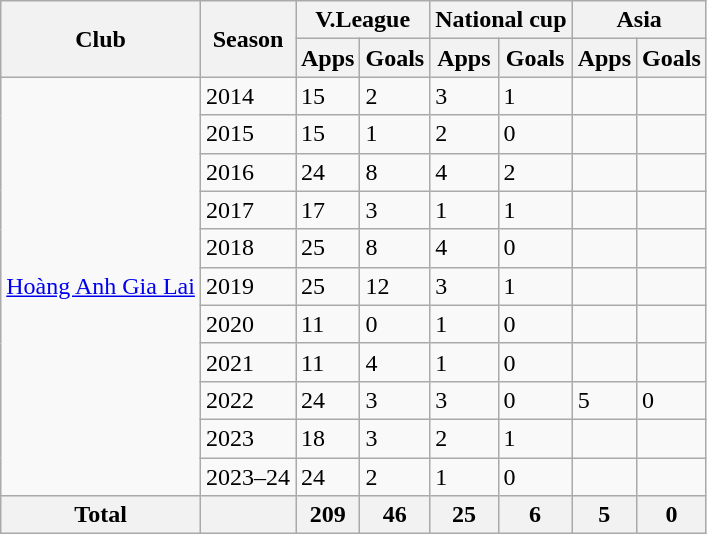<table class="wikitable">
<tr>
<th rowspan="2">Club</th>
<th rowspan="2">Season</th>
<th colspan="2">V.League</th>
<th colspan="2"><strong>National cup</strong></th>
<th colspan="2"><strong>Asia</strong></th>
</tr>
<tr>
<th>Apps</th>
<th>Goals</th>
<th>Apps</th>
<th>Goals</th>
<th>Apps</th>
<th>Goals</th>
</tr>
<tr>
<td rowspan="11"><a href='#'>Hoàng Anh Gia Lai</a></td>
<td>2014</td>
<td>15</td>
<td>2</td>
<td>3</td>
<td>1</td>
<td></td>
<td></td>
</tr>
<tr>
<td>2015</td>
<td>15</td>
<td>1</td>
<td>2</td>
<td>0</td>
<td></td>
<td></td>
</tr>
<tr>
<td>2016</td>
<td>24</td>
<td>8</td>
<td>4</td>
<td>2</td>
<td></td>
<td></td>
</tr>
<tr>
<td>2017</td>
<td>17</td>
<td>3</td>
<td>1</td>
<td>1</td>
<td></td>
<td></td>
</tr>
<tr>
<td>2018</td>
<td>25</td>
<td>8</td>
<td>4</td>
<td>0</td>
<td></td>
<td></td>
</tr>
<tr>
<td>2019</td>
<td>25</td>
<td>12</td>
<td>3</td>
<td>1</td>
<td></td>
<td></td>
</tr>
<tr>
<td>2020</td>
<td>11</td>
<td>0</td>
<td>1</td>
<td>0</td>
<td></td>
<td></td>
</tr>
<tr>
<td>2021</td>
<td>11</td>
<td>4</td>
<td>1</td>
<td>0</td>
<td></td>
<td></td>
</tr>
<tr>
<td>2022</td>
<td>24</td>
<td>3</td>
<td>3</td>
<td>0</td>
<td>5</td>
<td>0</td>
</tr>
<tr>
<td>2023</td>
<td>18</td>
<td>3</td>
<td>2</td>
<td>1</td>
<td></td>
<td></td>
</tr>
<tr>
<td>2023–24</td>
<td>24</td>
<td>2</td>
<td>1</td>
<td>0</td>
<td></td>
<td></td>
</tr>
<tr>
<th><strong>Total</strong></th>
<th></th>
<th>209</th>
<th>46</th>
<th>25</th>
<th>6</th>
<th>5</th>
<th>0</th>
</tr>
</table>
